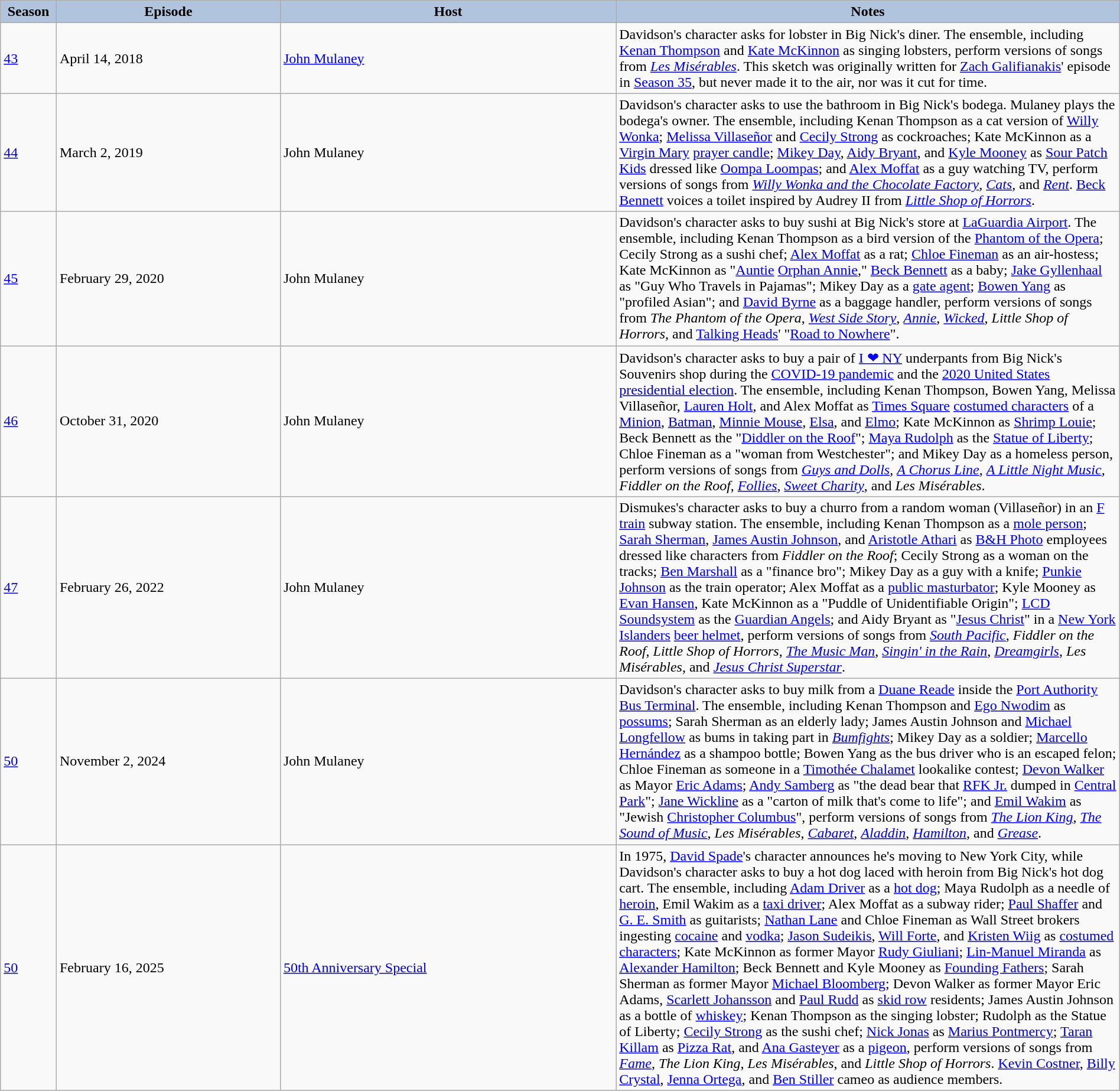<table class="wikitable" style="width:100%;">
<tr>
<th style="background:#B0C4DE;" width="5%">Season</th>
<th style="background:#B0C4DE;" width="20%">Episode</th>
<th style="background:#B0C4DE;" width="30%">Host</th>
<th style="background:#B0C4DE;" width="45%">Notes</th>
</tr>
<tr>
<td><a href='#'>43</a></td>
<td>April 14, 2018</td>
<td><a href='#'>John Mulaney</a></td>
<td>Davidson's character asks for lobster in Big Nick's diner. The ensemble, including <a href='#'>Kenan Thompson</a> and <a href='#'>Kate McKinnon</a> as singing lobsters, perform versions of songs from <em><a href='#'>Les Misérables</a></em>. This sketch was originally written for <a href='#'>Zach Galifianakis</a>' episode in <a href='#'>Season 35</a>, but never made it to the air, nor was it cut for time.</td>
</tr>
<tr>
<td><a href='#'>44</a></td>
<td>March 2, 2019</td>
<td>John Mulaney</td>
<td>Davidson's character asks to use the bathroom in Big Nick's bodega. Mulaney plays the bodega's owner. The ensemble, including Kenan Thompson as a cat version of <a href='#'>Willy Wonka</a>; <a href='#'>Melissa Villaseñor</a> and <a href='#'>Cecily Strong</a> as cockroaches; Kate McKinnon as a <a href='#'>Virgin Mary</a> <a href='#'>prayer candle</a>; <a href='#'>Mikey Day</a>, <a href='#'>Aidy Bryant</a>, and <a href='#'>Kyle Mooney</a> as <a href='#'>Sour Patch Kids</a> dressed like <a href='#'>Oompa Loompas</a>; and <a href='#'>Alex Moffat</a> as a guy watching TV, perform versions of songs from <em><a href='#'>Willy Wonka and the Chocolate Factory</a></em>, <em><a href='#'>Cats</a></em>, and <em><a href='#'>Rent</a></em>. <a href='#'>Beck Bennett</a> voices a toilet inspired by Audrey II from <em><a href='#'>Little Shop of Horrors</a></em>.</td>
</tr>
<tr>
<td><a href='#'>45</a></td>
<td>February 29, 2020</td>
<td>John Mulaney</td>
<td>Davidson's character asks to buy sushi at Big Nick's store at <a href='#'>LaGuardia Airport</a>. The ensemble, including Kenan Thompson as a bird version of the <a href='#'>Phantom of the Opera</a>; Cecily Strong as a sushi chef; <a href='#'>Alex Moffat</a> as a rat; <a href='#'>Chloe Fineman</a> as an air-hostess; Kate McKinnon as "<a href='#'>Auntie</a> <a href='#'>Orphan Annie</a>," <a href='#'>Beck Bennett</a> as a baby; <a href='#'>Jake Gyllenhaal</a> as "Guy Who Travels in Pajamas"; Mikey Day as a <a href='#'>gate agent</a>; <a href='#'>Bowen Yang</a> as "profiled Asian"; and <a href='#'>David Byrne</a> as a baggage handler, perform versions of songs from <em>The Phantom of the Opera</em>, <em><a href='#'>West Side Story</a></em>, <em><a href='#'>Annie</a></em>, <em><a href='#'>Wicked</a></em>, <em>Little Shop of Horrors</em>, and <a href='#'>Talking Heads</a>' "<a href='#'>Road to Nowhere</a>".</td>
</tr>
<tr>
<td><a href='#'>46</a></td>
<td>October 31, 2020</td>
<td>John Mulaney</td>
<td>Davidson's character asks to buy a pair of <a href='#'>I <span>❤</span> NY</a> underpants from Big Nick's Souvenirs shop during the <a href='#'>COVID-19 pandemic</a> and the <a href='#'>2020 United States presidential election</a>. The ensemble, including Kenan Thompson, Bowen Yang, Melissa Villaseñor, <a href='#'>Lauren Holt</a>, and Alex Moffat as <a href='#'>Times Square</a> <a href='#'>costumed characters</a> of a <a href='#'>Minion</a>, <a href='#'>Batman</a>, <a href='#'>Minnie Mouse</a>, <a href='#'>Elsa</a>, and <a href='#'>Elmo</a>; Kate McKinnon as <a href='#'>Shrimp Louie</a>; Beck Bennett as the "<a href='#'>Diddler on the Roof</a>"; <a href='#'>Maya Rudolph</a> as the <a href='#'>Statue of Liberty</a>; Chloe Fineman as a "woman from Westchester"; and Mikey Day as a homeless person, perform versions of songs from <em><a href='#'>Guys and Dolls</a></em>, <em><a href='#'>A Chorus Line</a></em>, <em><a href='#'>A Little Night Music</a></em>, <em>Fiddler on the Roof</em>, <em><a href='#'>Follies</a></em>, <em><a href='#'>Sweet Charity</a></em>, and <em>Les Misérables</em>.</td>
</tr>
<tr>
<td><a href='#'>47</a></td>
<td>February 26, 2022</td>
<td>John Mulaney</td>
<td>Dismukes's character asks to buy a churro from a random woman (Villaseñor) in an <a href='#'>F train</a> subway station. The ensemble, including Kenan Thompson as a <a href='#'>mole person</a>; <a href='#'>Sarah Sherman</a>, <a href='#'>James Austin Johnson</a>, and <a href='#'>Aristotle Athari</a> as <a href='#'>B&H Photo</a> employees dressed like characters from <em>Fiddler on the Roof</em>; Cecily Strong as a woman on the tracks; <a href='#'>Ben Marshall</a> as a "finance bro"; Mikey Day as a guy with a knife; <a href='#'>Punkie Johnson</a> as the train operator; Alex Moffat as a <a href='#'>public masturbator</a>; Kyle Mooney as <a href='#'>Evan Hansen</a>, Kate McKinnon as a "Puddle of Unidentifiable Origin"; <a href='#'>LCD Soundsystem</a> as the <a href='#'>Guardian Angels</a>; and Aidy Bryant as "<a href='#'>Jesus Christ</a>" in a <a href='#'>New York Islanders</a> <a href='#'>beer helmet</a>, perform versions of songs from <em><a href='#'>South Pacific</a></em>, <em>Fiddler on the Roof</em>, <em>Little Shop of Horrors</em>, <em><a href='#'>The Music Man</a></em>, <em><a href='#'>Singin' in the Rain</a></em>, <em><a href='#'>Dreamgirls</a></em>, <em>Les Misérables</em>, and <em><a href='#'>Jesus Christ Superstar</a></em>.</td>
</tr>
<tr>
<td><a href='#'>50</a></td>
<td>November 2, 2024</td>
<td>John Mulaney</td>
<td>Davidson's character asks to buy milk from a <a href='#'>Duane Reade</a> inside the <a href='#'>Port Authority Bus Terminal</a>. The ensemble, including Kenan Thompson and <a href='#'>Ego Nwodim</a> as <a href='#'>possums</a>; Sarah Sherman as an elderly lady; James Austin Johnson and <a href='#'>Michael Longfellow</a> as bums in taking part in <em><a href='#'>Bumfights</a></em>; Mikey Day as a soldier; <a href='#'>Marcello Hernández</a> as a shampoo bottle; Bowen Yang as the bus driver who is an escaped felon; Chloe Fineman as someone in a <a href='#'>Timothée Chalamet</a> lookalike contest; <a href='#'>Devon Walker</a> as Mayor <a href='#'>Eric Adams</a>; <a href='#'>Andy Samberg</a> as "the dead bear that <a href='#'>RFK Jr.</a> dumped in <a href='#'>Central Park</a>"; <a href='#'>Jane Wickline</a> as a "carton of milk that's come to life"; and <a href='#'>Emil Wakim</a> as "Jewish <a href='#'>Christopher Columbus</a>", perform versions of songs from <em><a href='#'>The Lion King</a></em>, <em><a href='#'>The Sound of Music</a></em>, <em>Les Misérables</em>, <em><a href='#'>Cabaret</a></em>, <em><a href='#'>Aladdin</a></em>, <em><a href='#'>Hamilton</a></em>, and <em><a href='#'>Grease</a></em>.</td>
</tr>
<tr>
<td><a href='#'>50</a></td>
<td>February 16, 2025</td>
<td><a href='#'>50th Anniversary Special</a></td>
<td>In 1975, <a href='#'>David Spade</a>'s character announces he's moving to New York City, while Davidson's character asks to buy a hot dog laced with heroin from Big Nick's hot dog cart. The ensemble, including <a href='#'>Adam Driver</a> as a <a href='#'>hot dog</a>; Maya Rudolph as a needle of <a href='#'>heroin</a>, Emil Wakim as a <a href='#'>taxi driver</a>; Alex Moffat as a subway rider; <a href='#'>Paul Shaffer</a> and <a href='#'>G. E. Smith</a> as guitarists; <a href='#'>Nathan Lane</a> and Chloe Fineman as Wall Street brokers ingesting <a href='#'>cocaine</a> and <a href='#'>vodka</a>; <a href='#'>Jason Sudeikis</a>, <a href='#'>Will Forte</a>, and <a href='#'>Kristen Wiig</a> as <a href='#'>costumed characters</a>; Kate McKinnon as former Mayor <a href='#'>Rudy Giuliani</a>; <a href='#'>Lin-Manuel Miranda</a> as <a href='#'>Alexander Hamilton</a>; Beck Bennett and Kyle Mooney as <a href='#'>Founding Fathers</a>; Sarah Sherman as former Mayor <a href='#'>Michael Bloomberg</a>; Devon Walker as former Mayor Eric Adams, <a href='#'>Scarlett Johansson</a> and <a href='#'>Paul Rudd</a> as <a href='#'>skid row</a> residents; James Austin Johnson as a bottle of <a href='#'>whiskey</a>; Kenan Thompson as the singing lobster; Rudolph as the Statue of Liberty; <a href='#'>Cecily Strong</a> as the sushi chef; <a href='#'>Nick Jonas</a> as <a href='#'>Marius Pontmercy</a>; <a href='#'>Taran Killam</a> as <a href='#'>Pizza Rat</a>, and <a href='#'>Ana Gasteyer</a> as a <a href='#'>pigeon</a>, perform versions of songs from <em><a href='#'>Fame</a></em>, <em>The Lion King</em>, <em>Les Misérables</em>, and <em>Little Shop of Horrors</em>. <a href='#'>Kevin Costner</a>, <a href='#'>Billy Crystal</a>, <a href='#'>Jenna Ortega</a>, and <a href='#'>Ben Stiller</a> cameo as audience members.</td>
</tr>
</table>
